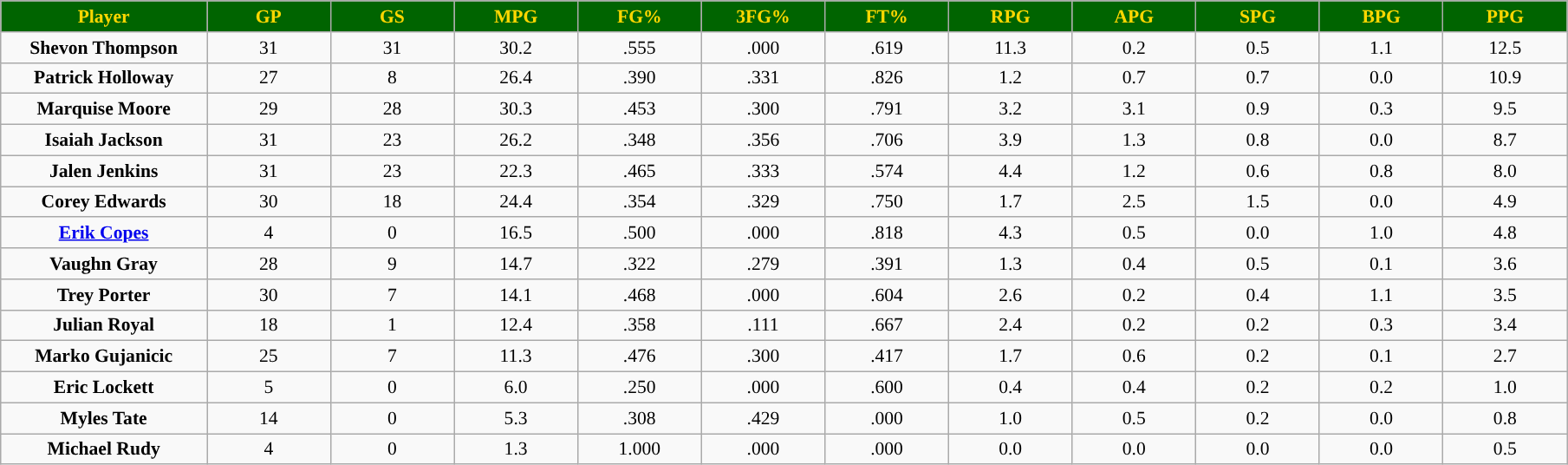<table class="wikitable sortable" style="font-size: 90%">
<tr>
<th style="background:#006400; color:gold; width:10%;">Player</th>
<th style="background:#006400; color:gold; width:6%;">GP</th>
<th style="background:#006400; color:gold; width:6%;">GS</th>
<th style="background:#006400; color:gold; width:6%;">MPG</th>
<th style="background:#006400; color:gold; width:6%;">FG%</th>
<th style="background:#006400; color:gold; width:6%;">3FG%</th>
<th style="background:#006400; color:gold; width:6%;">FT%</th>
<th style="background:#006400; color:gold; width:6%;">RPG</th>
<th style="background:#006400; color:gold; width:6%;">APG</th>
<th style="background:#006400; color:gold; width:6%;">SPG</th>
<th style="background:#006400; color:gold; width:6%;">BPG</th>
<th style="background:#006400; color:gold; width:6%;">PPG</th>
</tr>
<tr style="text-align:center;">
<td><strong>Shevon Thompson</strong></td>
<td>31</td>
<td>31</td>
<td>30.2</td>
<td>.555</td>
<td>.000</td>
<td>.619</td>
<td>11.3</td>
<td>0.2</td>
<td>0.5</td>
<td>1.1</td>
<td>12.5</td>
</tr>
<tr style="text-align:center;" bgcolor="">
<td><strong>Patrick Holloway</strong></td>
<td>27</td>
<td>8</td>
<td>26.4</td>
<td>.390</td>
<td>.331</td>
<td>.826</td>
<td>1.2</td>
<td>0.7</td>
<td>0.7</td>
<td>0.0</td>
<td>10.9</td>
</tr>
<tr style="text-align:center;" bgcolor="">
<td><strong>Marquise Moore</strong></td>
<td>29</td>
<td>28</td>
<td>30.3</td>
<td>.453</td>
<td>.300</td>
<td>.791</td>
<td>3.2</td>
<td>3.1</td>
<td>0.9</td>
<td>0.3</td>
<td>9.5</td>
</tr>
<tr style="text-align:center;" bgcolor="">
<td><strong>Isaiah Jackson</strong></td>
<td>31</td>
<td>23</td>
<td>26.2</td>
<td>.348</td>
<td>.356</td>
<td>.706</td>
<td>3.9</td>
<td>1.3</td>
<td>0.8</td>
<td>0.0</td>
<td>8.7</td>
</tr>
<tr style="text-align:center;" bgcolor="">
<td><strong>Jalen Jenkins</strong></td>
<td>31</td>
<td>23</td>
<td>22.3</td>
<td>.465</td>
<td>.333</td>
<td>.574</td>
<td>4.4</td>
<td>1.2</td>
<td>0.6</td>
<td>0.8</td>
<td>8.0</td>
</tr>
<tr style="text-align:center;" bgcolor="">
<td><strong>Corey Edwards</strong></td>
<td>30</td>
<td>18</td>
<td>24.4</td>
<td>.354</td>
<td>.329</td>
<td>.750</td>
<td>1.7</td>
<td>2.5</td>
<td>1.5</td>
<td>0.0</td>
<td>4.9</td>
</tr>
<tr style="text-align:center;" bgcolor="">
<td><strong><a href='#'>Erik Copes</a></strong></td>
<td>4</td>
<td>0</td>
<td>16.5</td>
<td>.500</td>
<td>.000</td>
<td>.818</td>
<td>4.3</td>
<td>0.5</td>
<td>0.0</td>
<td>1.0</td>
<td>4.8</td>
</tr>
<tr style="text-align:center;" bgcolor="">
<td><strong>Vaughn Gray</strong></td>
<td>28</td>
<td>9</td>
<td>14.7</td>
<td>.322</td>
<td>.279</td>
<td>.391</td>
<td>1.3</td>
<td>0.4</td>
<td>0.5</td>
<td>0.1</td>
<td>3.6</td>
</tr>
<tr style="text-align:center;" bgcolor="">
<td><strong>Trey Porter</strong></td>
<td>30</td>
<td>7</td>
<td>14.1</td>
<td>.468</td>
<td>.000</td>
<td>.604</td>
<td>2.6</td>
<td>0.2</td>
<td>0.4</td>
<td>1.1</td>
<td>3.5</td>
</tr>
<tr style="text-align:center;" bgcolor="">
<td><strong>Julian Royal</strong></td>
<td>18</td>
<td>1</td>
<td>12.4</td>
<td>.358</td>
<td>.111</td>
<td>.667</td>
<td>2.4</td>
<td>0.2</td>
<td>0.2</td>
<td>0.3</td>
<td>3.4</td>
</tr>
<tr style="text-align:center;" bgcolor="">
<td><strong>Marko Gujanicic</strong></td>
<td>25</td>
<td>7</td>
<td>11.3</td>
<td>.476</td>
<td>.300</td>
<td>.417</td>
<td>1.7</td>
<td>0.6</td>
<td>0.2</td>
<td>0.1</td>
<td>2.7</td>
</tr>
<tr style="text-align:center;" bgcolor="">
<td><strong>Eric Lockett</strong></td>
<td>5</td>
<td>0</td>
<td>6.0</td>
<td>.250</td>
<td>.000</td>
<td>.600</td>
<td>0.4</td>
<td>0.4</td>
<td>0.2</td>
<td>0.2</td>
<td>1.0</td>
</tr>
<tr style="text-align:center;" bgcolor="">
<td><strong>Myles Tate</strong></td>
<td>14</td>
<td>0</td>
<td>5.3</td>
<td>.308</td>
<td>.429</td>
<td>.000</td>
<td>1.0</td>
<td>0.5</td>
<td>0.2</td>
<td>0.0</td>
<td>0.8</td>
</tr>
<tr style="text-align:center;" bgcolor="">
<td><strong>Michael Rudy</strong></td>
<td>4</td>
<td>0</td>
<td>1.3</td>
<td>1.000</td>
<td>.000</td>
<td>.000</td>
<td>0.0</td>
<td>0.0</td>
<td>0.0</td>
<td>0.0</td>
<td>0.5</td>
</tr>
</table>
